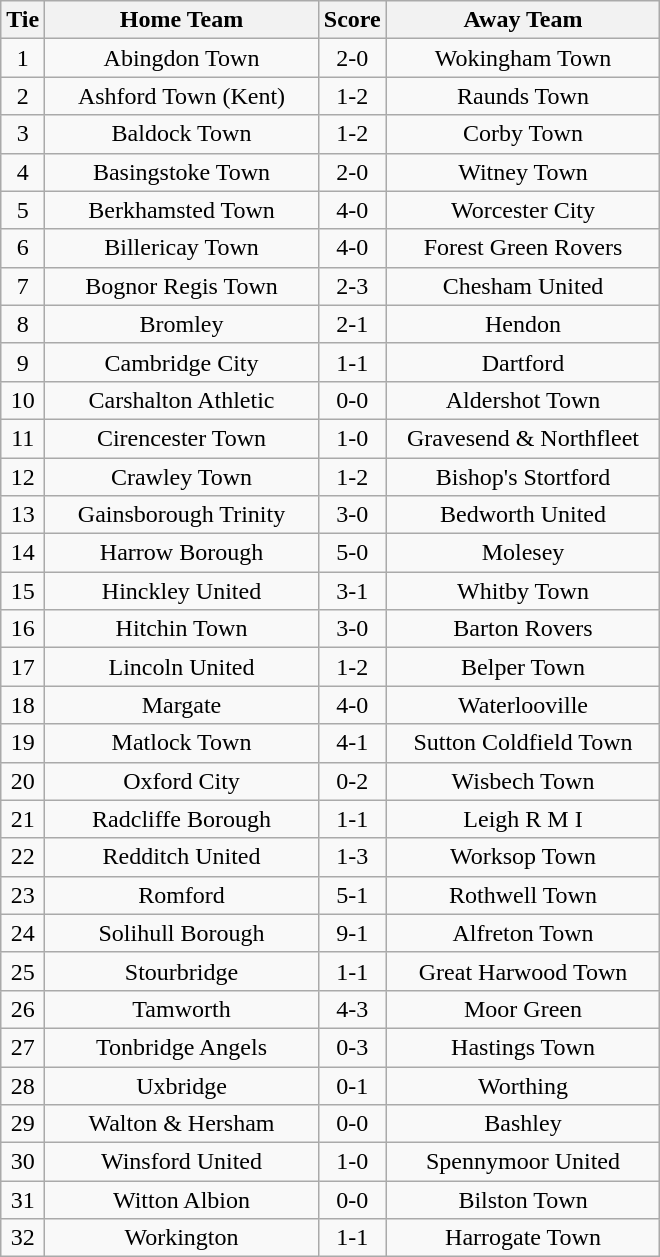<table class="wikitable" style="text-align:center;">
<tr>
<th width=20>Tie</th>
<th width=175>Home Team</th>
<th width=20>Score</th>
<th width=175>Away Team</th>
</tr>
<tr>
<td>1</td>
<td>Abingdon Town</td>
<td>2-0</td>
<td>Wokingham Town</td>
</tr>
<tr>
<td>2</td>
<td>Ashford Town (Kent)</td>
<td>1-2</td>
<td>Raunds Town</td>
</tr>
<tr>
<td>3</td>
<td>Baldock Town</td>
<td>1-2</td>
<td>Corby Town</td>
</tr>
<tr>
<td>4</td>
<td>Basingstoke Town</td>
<td>2-0</td>
<td>Witney Town</td>
</tr>
<tr>
<td>5</td>
<td>Berkhamsted Town</td>
<td>4-0</td>
<td>Worcester City</td>
</tr>
<tr>
<td>6</td>
<td>Billericay Town</td>
<td>4-0</td>
<td>Forest Green Rovers</td>
</tr>
<tr>
<td>7</td>
<td>Bognor Regis Town</td>
<td>2-3</td>
<td>Chesham United</td>
</tr>
<tr>
<td>8</td>
<td>Bromley</td>
<td>2-1</td>
<td>Hendon</td>
</tr>
<tr>
<td>9</td>
<td>Cambridge City</td>
<td>1-1</td>
<td>Dartford</td>
</tr>
<tr>
<td>10</td>
<td>Carshalton Athletic</td>
<td>0-0</td>
<td>Aldershot Town</td>
</tr>
<tr>
<td>11</td>
<td>Cirencester Town</td>
<td>1-0</td>
<td>Gravesend & Northfleet</td>
</tr>
<tr>
<td>12</td>
<td>Crawley Town</td>
<td>1-2</td>
<td>Bishop's Stortford</td>
</tr>
<tr>
<td>13</td>
<td>Gainsborough Trinity</td>
<td>3-0</td>
<td>Bedworth United</td>
</tr>
<tr>
<td>14</td>
<td>Harrow Borough</td>
<td>5-0</td>
<td>Molesey</td>
</tr>
<tr>
<td>15</td>
<td>Hinckley United</td>
<td>3-1</td>
<td>Whitby Town</td>
</tr>
<tr>
<td>16</td>
<td>Hitchin Town</td>
<td>3-0</td>
<td>Barton Rovers</td>
</tr>
<tr>
<td>17</td>
<td>Lincoln United</td>
<td>1-2</td>
<td>Belper Town</td>
</tr>
<tr>
<td>18</td>
<td>Margate</td>
<td>4-0</td>
<td>Waterlooville</td>
</tr>
<tr>
<td>19</td>
<td>Matlock Town</td>
<td>4-1</td>
<td>Sutton Coldfield Town</td>
</tr>
<tr>
<td>20</td>
<td>Oxford City</td>
<td>0-2</td>
<td>Wisbech Town</td>
</tr>
<tr>
<td>21</td>
<td>Radcliffe Borough</td>
<td>1-1</td>
<td>Leigh R M I</td>
</tr>
<tr>
<td>22</td>
<td>Redditch United</td>
<td>1-3</td>
<td>Worksop Town</td>
</tr>
<tr>
<td>23</td>
<td>Romford</td>
<td>5-1</td>
<td>Rothwell Town</td>
</tr>
<tr>
<td>24</td>
<td>Solihull Borough</td>
<td>9-1</td>
<td>Alfreton Town</td>
</tr>
<tr>
<td>25</td>
<td>Stourbridge</td>
<td>1-1</td>
<td>Great Harwood Town</td>
</tr>
<tr>
<td>26</td>
<td>Tamworth</td>
<td>4-3</td>
<td>Moor Green</td>
</tr>
<tr>
<td>27</td>
<td>Tonbridge Angels</td>
<td>0-3</td>
<td>Hastings Town</td>
</tr>
<tr>
<td>28</td>
<td>Uxbridge</td>
<td>0-1</td>
<td>Worthing</td>
</tr>
<tr>
<td>29</td>
<td>Walton & Hersham</td>
<td>0-0</td>
<td>Bashley</td>
</tr>
<tr>
<td>30</td>
<td>Winsford United</td>
<td>1-0</td>
<td>Spennymoor United</td>
</tr>
<tr>
<td>31</td>
<td>Witton Albion</td>
<td>0-0</td>
<td>Bilston Town</td>
</tr>
<tr>
<td>32</td>
<td>Workington</td>
<td>1-1</td>
<td>Harrogate Town</td>
</tr>
</table>
